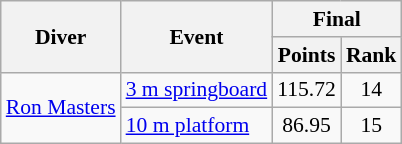<table class=wikitable style="font-size:90%">
<tr>
<th rowspan=2>Diver</th>
<th rowspan=2>Event</th>
<th colspan=2>Final</th>
</tr>
<tr>
<th>Points</th>
<th>Rank</th>
</tr>
<tr>
<td rowspan=2><a href='#'>Ron Masters</a></td>
<td><a href='#'>3 m springboard</a></td>
<td align=center>115.72</td>
<td align=center>14</td>
</tr>
<tr>
<td><a href='#'>10 m platform</a></td>
<td align=center>86.95</td>
<td align=center>15</td>
</tr>
</table>
